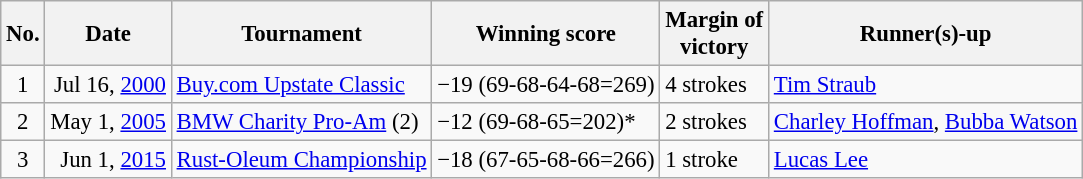<table class="wikitable" style="font-size:95%;">
<tr>
<th>No.</th>
<th>Date</th>
<th>Tournament</th>
<th>Winning score</th>
<th>Margin of<br>victory</th>
<th>Runner(s)-up</th>
</tr>
<tr>
<td align=center>1</td>
<td align=right>Jul 16, <a href='#'>2000</a></td>
<td><a href='#'>Buy.com Upstate Classic</a></td>
<td>−19 (69-68-64-68=269)</td>
<td>4 strokes</td>
<td> <a href='#'>Tim Straub</a></td>
</tr>
<tr>
<td align=center>2</td>
<td align=right>May 1, <a href='#'>2005</a></td>
<td><a href='#'>BMW Charity Pro-Am</a> (2)</td>
<td>−12 (69-68-65=202)*</td>
<td>2 strokes</td>
<td> <a href='#'>Charley Hoffman</a>,  <a href='#'>Bubba Watson</a></td>
</tr>
<tr>
<td align=center>3</td>
<td align=right>Jun 1, <a href='#'>2015</a></td>
<td><a href='#'>Rust-Oleum Championship</a></td>
<td>−18 (67-65-68-66=266)</td>
<td>1 stroke</td>
<td> <a href='#'>Lucas Lee</a></td>
</tr>
</table>
